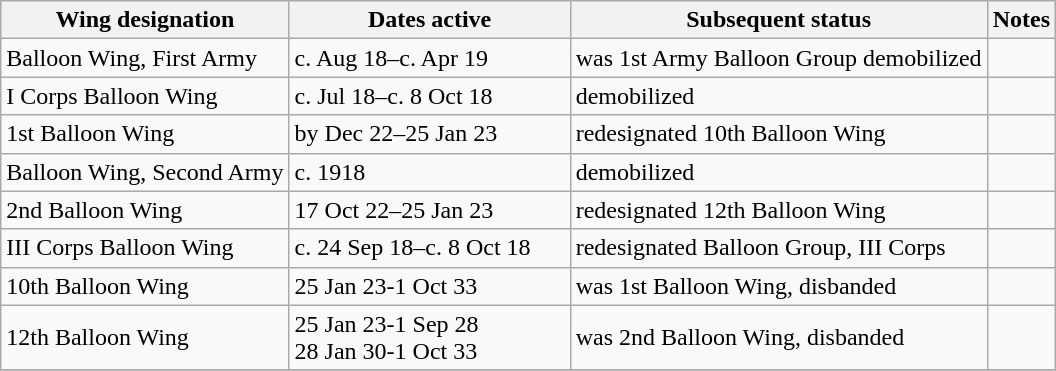<table class="wikitable">
<tr style="background:#efefef;">
<th>Wing designation</th>
<th scope="col" style="width: 180px;">Dates active</th>
<th>Subsequent status</th>
<th>Notes</th>
</tr>
<tr>
<td>Balloon Wing, First Army</td>
<td>c. Aug 18–c. Apr 19</td>
<td>was 1st Army Balloon Group demobilized</td>
<td></td>
</tr>
<tr>
<td>I Corps Balloon Wing</td>
<td>c. Jul 18–c. 8 Oct 18</td>
<td>demobilized</td>
<td></td>
</tr>
<tr>
<td>1st Balloon Wing</td>
<td>by Dec 22–25 Jan 23</td>
<td>redesignated 10th Balloon Wing</td>
<td></td>
</tr>
<tr>
<td>Balloon Wing, Second Army</td>
<td>c. 1918</td>
<td>demobilized</td>
<td></td>
</tr>
<tr>
<td>2nd Balloon Wing</td>
<td>17 Oct 22–25 Jan 23</td>
<td>redesignated 12th Balloon Wing</td>
<td></td>
</tr>
<tr>
<td>III Corps Balloon Wing</td>
<td>c. 24 Sep 18–c. 8 Oct 18</td>
<td>redesignated Balloon Group, III Corps</td>
<td></td>
</tr>
<tr>
<td>10th Balloon Wing</td>
<td>25 Jan 23-1 Oct 33</td>
<td>was 1st Balloon Wing, disbanded</td>
<td></td>
</tr>
<tr>
<td>12th Balloon Wing</td>
<td>25 Jan 23-1 Sep 28<br>28 Jan 30-1 Oct 33</td>
<td>was 2nd Balloon Wing, disbanded</td>
<td></td>
</tr>
<tr>
</tr>
</table>
